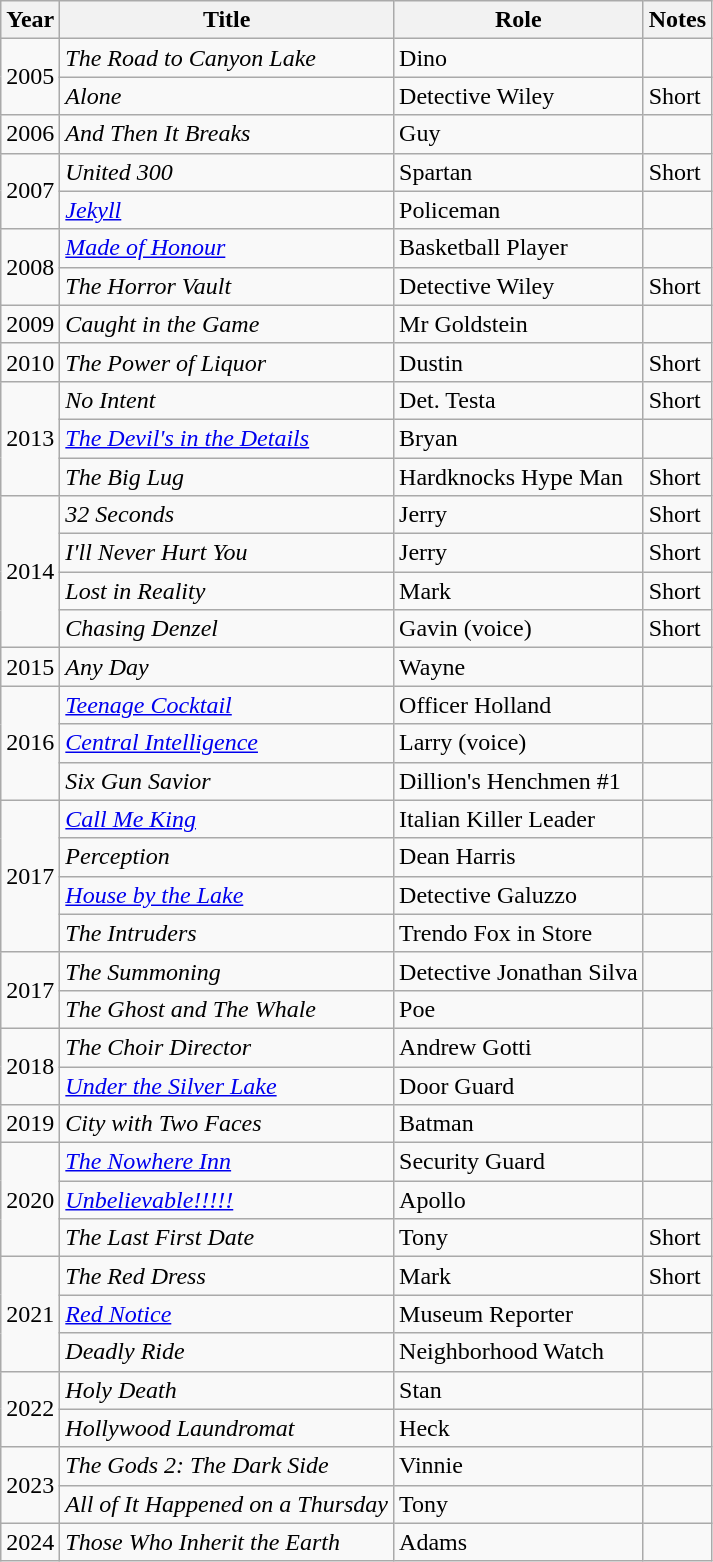<table class="wikitable sortable">
<tr>
<th>Year</th>
<th>Title</th>
<th>Role</th>
<th>Notes</th>
</tr>
<tr>
<td rowspan="2">2005</td>
<td><em>The Road to Canyon Lake</em></td>
<td>Dino</td>
<td></td>
</tr>
<tr>
<td><em>Alone</em></td>
<td>Detective Wiley</td>
<td>Short</td>
</tr>
<tr>
<td>2006</td>
<td><em>And Then It Breaks</em></td>
<td>Guy</td>
<td></td>
</tr>
<tr>
<td rowspan="2">2007</td>
<td><em>United 300</em></td>
<td>Spartan</td>
<td>Short</td>
</tr>
<tr>
<td><em><a href='#'>Jekyll</a></em></td>
<td>Policeman</td>
<td></td>
</tr>
<tr>
<td rowspan="2">2008</td>
<td><em><a href='#'>Made of Honour</a></em></td>
<td>Basketball Player</td>
<td></td>
</tr>
<tr>
<td><em>The Horror Vault</em></td>
<td>Detective Wiley</td>
<td>Short</td>
</tr>
<tr>
<td>2009</td>
<td><em>Caught in the Game</em></td>
<td>Mr Goldstein</td>
<td></td>
</tr>
<tr>
<td>2010</td>
<td><em>The Power of Liquor</em></td>
<td>Dustin</td>
<td>Short</td>
</tr>
<tr>
<td rowspan="3">2013</td>
<td><em>No Intent</em></td>
<td>Det. Testa</td>
<td>Short</td>
</tr>
<tr>
<td><em><a href='#'>The Devil's in the Details</a></em></td>
<td>Bryan</td>
<td></td>
</tr>
<tr>
<td><em>The Big Lug</em></td>
<td>Hardknocks Hype Man</td>
<td>Short</td>
</tr>
<tr>
<td rowspan="4">2014</td>
<td><em>32 Seconds</em></td>
<td>Jerry</td>
<td>Short</td>
</tr>
<tr>
<td><em>I'll Never Hurt You</em></td>
<td>Jerry</td>
<td>Short</td>
</tr>
<tr>
<td><em>Lost in Reality</em></td>
<td>Mark</td>
<td>Short</td>
</tr>
<tr>
<td><em>Chasing Denzel</em></td>
<td>Gavin (voice)</td>
<td>Short</td>
</tr>
<tr>
<td>2015</td>
<td><em>Any Day</em></td>
<td>Wayne</td>
<td></td>
</tr>
<tr>
<td rowspan="3">2016</td>
<td><em><a href='#'>Teenage Cocktail</a></em></td>
<td>Officer Holland</td>
<td></td>
</tr>
<tr>
<td><em><a href='#'>Central Intelligence</a></em></td>
<td>Larry (voice)</td>
<td></td>
</tr>
<tr>
<td><em>Six Gun Savior</em></td>
<td>Dillion's Henchmen #1</td>
<td></td>
</tr>
<tr>
<td rowspan="4">2017</td>
<td><em><a href='#'>Call Me King</a></em></td>
<td>Italian Killer Leader</td>
<td></td>
</tr>
<tr>
<td><em>Perception</em></td>
<td>Dean Harris</td>
<td></td>
</tr>
<tr>
<td><em><a href='#'>House by the Lake</a></em></td>
<td>Detective Galuzzo</td>
<td></td>
</tr>
<tr>
<td><em>The Intruders</em></td>
<td>Trendo Fox in Store</td>
<td></td>
</tr>
<tr>
<td rowspan="2">2017</td>
<td><em>The Summoning</em></td>
<td>Detective Jonathan Silva</td>
<td></td>
</tr>
<tr>
<td><em>The Ghost and The Whale</em></td>
<td>Poe</td>
<td></td>
</tr>
<tr>
<td rowspan="2">2018</td>
<td><em>The Choir Director</em></td>
<td>Andrew Gotti</td>
<td></td>
</tr>
<tr>
<td><em><a href='#'>Under the Silver Lake</a></em></td>
<td>Door Guard</td>
<td></td>
</tr>
<tr>
<td>2019</td>
<td><em>City with Two Faces</em></td>
<td>Batman</td>
<td></td>
</tr>
<tr>
<td rowspan="3">2020</td>
<td><em><a href='#'>The Nowhere Inn</a></em></td>
<td>Security Guard</td>
<td></td>
</tr>
<tr>
<td><em><a href='#'>Unbelievable!!!!!</a></em></td>
<td>Apollo</td>
<td></td>
</tr>
<tr>
<td><em>The Last First Date</em></td>
<td>Tony</td>
<td>Short</td>
</tr>
<tr>
<td rowspan="3">2021</td>
<td><em>The Red Dress</em></td>
<td>Mark</td>
<td>Short</td>
</tr>
<tr>
<td><em><a href='#'>Red Notice</a></em></td>
<td>Museum Reporter</td>
<td></td>
</tr>
<tr>
<td><em>Deadly Ride</em></td>
<td>Neighborhood Watch</td>
<td></td>
</tr>
<tr>
<td rowspan="2">2022</td>
<td><em>Holy Death</em></td>
<td>Stan</td>
<td></td>
</tr>
<tr>
<td><em>Hollywood Laundromat</em></td>
<td>Heck</td>
<td></td>
</tr>
<tr>
<td rowspan="2">2023</td>
<td><em>The Gods 2: The Dark Side</em></td>
<td>Vinnie</td>
<td></td>
</tr>
<tr>
<td><em>All of It Happened on a Thursday</em></td>
<td>Tony</td>
<td></td>
</tr>
<tr>
<td>2024</td>
<td><em>Those Who Inherit the Earth</em></td>
<td>Adams</td>
<td></td>
</tr>
</table>
